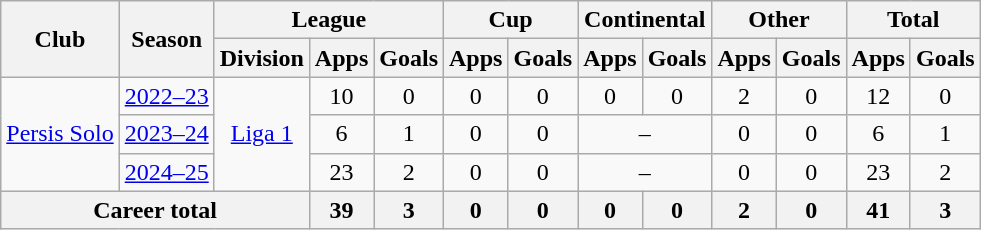<table class="wikitable" style="text-align:center">
<tr>
<th rowspan="2">Club</th>
<th rowspan="2">Season</th>
<th colspan="3">League</th>
<th colspan="2">Cup</th>
<th colspan="2">Continental</th>
<th colspan="2">Other</th>
<th colspan="2">Total</th>
</tr>
<tr>
<th>Division</th>
<th>Apps</th>
<th>Goals</th>
<th>Apps</th>
<th>Goals</th>
<th>Apps</th>
<th>Goals</th>
<th>Apps</th>
<th>Goals</th>
<th>Apps</th>
<th>Goals</th>
</tr>
<tr>
<td rowspan="3"><a href='#'>Persis Solo</a></td>
<td><a href='#'>2022–23</a></td>
<td rowspan="3"><a href='#'>Liga 1</a></td>
<td>10</td>
<td>0</td>
<td>0</td>
<td>0</td>
<td>0</td>
<td>0</td>
<td>2</td>
<td>0</td>
<td>12</td>
<td>0</td>
</tr>
<tr>
<td><a href='#'>2023–24</a></td>
<td>6</td>
<td>1</td>
<td>0</td>
<td>0</td>
<td colspan="2">–</td>
<td>0</td>
<td>0</td>
<td>6</td>
<td>1</td>
</tr>
<tr>
<td><a href='#'>2024–25</a></td>
<td>23</td>
<td>2</td>
<td>0</td>
<td>0</td>
<td colspan="2">–</td>
<td>0</td>
<td>0</td>
<td>23</td>
<td>2</td>
</tr>
<tr>
<th colspan="3">Career total</th>
<th>39</th>
<th>3</th>
<th>0</th>
<th>0</th>
<th>0</th>
<th>0</th>
<th>2</th>
<th>0</th>
<th>41</th>
<th>3</th>
</tr>
</table>
